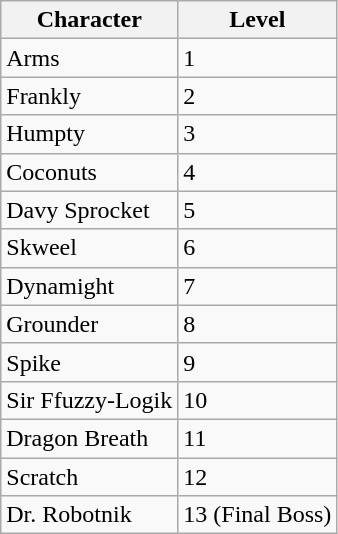<table class="wikitable">
<tr>
<th>Character</th>
<th>Level</th>
</tr>
<tr>
<td>Arms</td>
<td>1</td>
</tr>
<tr>
<td>Frankly</td>
<td>2</td>
</tr>
<tr>
<td>Humpty</td>
<td>3</td>
</tr>
<tr>
<td>Coconuts</td>
<td>4</td>
</tr>
<tr>
<td>Davy Sprocket</td>
<td>5</td>
</tr>
<tr>
<td>Skweel</td>
<td>6</td>
</tr>
<tr>
<td>Dynamight</td>
<td>7</td>
</tr>
<tr>
<td>Grounder</td>
<td>8</td>
</tr>
<tr>
<td>Spike</td>
<td>9</td>
</tr>
<tr>
<td>Sir Ffuzzy-Logik</td>
<td>10</td>
</tr>
<tr>
<td>Dragon Breath</td>
<td>11</td>
</tr>
<tr>
<td>Scratch</td>
<td>12</td>
</tr>
<tr>
<td>Dr. Robotnik</td>
<td>13 (Final Boss)</td>
</tr>
</table>
